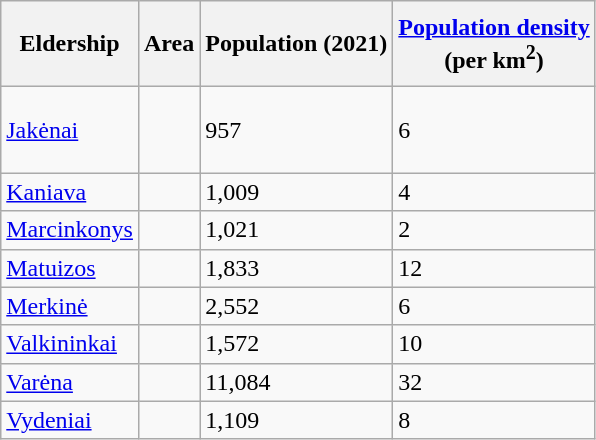<table class="sortable wikitable" style="text-align: left; margin: 0 0 0 0;">
<tr>
<th height="50px" scope="col">Eldership</th>
<th scope="col">Area</th>
<th scope="col"><strong>Population (2021)</strong></th>
<th><a href='#'>Population density</a><br>(per km<sup>2</sup>)</th>
</tr>
<tr>
<td height="50px" scope="row"><a href='#'>Jakėnai</a></td>
<td></td>
<td>957</td>
<td>6</td>
</tr>
<tr>
<td><a href='#'>Kaniava</a></td>
<td></td>
<td>1,009</td>
<td>4</td>
</tr>
<tr>
<td><a href='#'>Marcinkonys</a></td>
<td></td>
<td>1,021</td>
<td>2</td>
</tr>
<tr>
<td><a href='#'>Matuizos</a></td>
<td></td>
<td>1,833</td>
<td>12</td>
</tr>
<tr>
<td><a href='#'>Merkinė</a></td>
<td></td>
<td>2,552</td>
<td>6</td>
</tr>
<tr>
<td><a href='#'>Valkininkai</a></td>
<td></td>
<td>1,572</td>
<td>10</td>
</tr>
<tr>
<td><a href='#'>Varėna</a></td>
<td></td>
<td>11,084</td>
<td>32</td>
</tr>
<tr>
<td><a href='#'>Vydeniai</a></td>
<td></td>
<td>1,109</td>
<td>8</td>
</tr>
</table>
